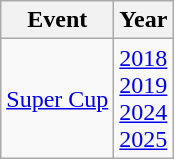<table class="wikitable">
<tr>
<th>Event</th>
<th>Year</th>
</tr>
<tr>
<td><a href='#'>Super Cup</a></td>
<td><a href='#'>2018</a><br><a href='#'>2019</a><br><a href='#'>2024</a><br><a href='#'>2025</a></td>
</tr>
</table>
